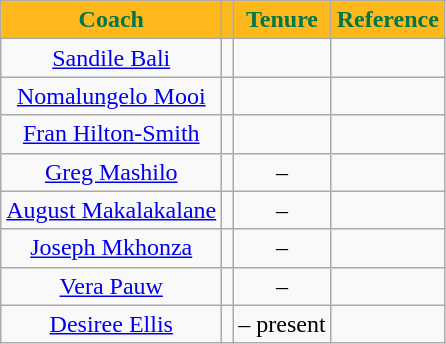<table class="wikitable" style="text-align:center">
<tr>
<th style="background:#FFB81C; color:#007749;">Coach</th>
<th style="background:#FFB81C; color:#007749;"></th>
<th style="background:#FFB81C; color:#007749;">Tenure</th>
<th style="background:#FFB81C; color:#007749;">Reference</th>
</tr>
<tr>
<td><a href='#'>Sandile Bali</a></td>
<td></td>
<td></td>
<td></td>
</tr>
<tr>
<td><a href='#'>Nomalungelo Mooi</a></td>
<td></td>
<td></td>
<td></td>
</tr>
<tr>
<td><a href='#'>Fran Hilton-Smith</a></td>
<td></td>
<td></td>
<td></td>
</tr>
<tr>
<td><a href='#'>Greg Mashilo</a></td>
<td></td>
<td> – </td>
<td></td>
</tr>
<tr>
<td><a href='#'>August Makalakalane</a></td>
<td></td>
<td> – </td>
<td></td>
</tr>
<tr>
<td><a href='#'>Joseph Mkhonza</a></td>
<td></td>
<td> – </td>
<td></td>
</tr>
<tr>
<td><a href='#'>Vera Pauw</a></td>
<td></td>
<td> – </td>
<td></td>
</tr>
<tr>
<td><a href='#'>Desiree Ellis</a></td>
<td></td>
<td> – present</td>
<td></td>
</tr>
</table>
